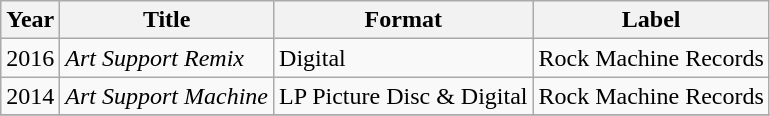<table class="wikitable">
<tr>
<th>Year</th>
<th>Title</th>
<th>Format</th>
<th>Label</th>
</tr>
<tr>
<td align="center">2016</td>
<td><em>Art Support Remix</em></td>
<td>Digital</td>
<td>Rock Machine Records</td>
</tr>
<tr>
<td align="center">2014</td>
<td><em>Art Support Machine</em></td>
<td>LP Picture Disc & Digital</td>
<td>Rock Machine Records</td>
</tr>
<tr>
</tr>
</table>
